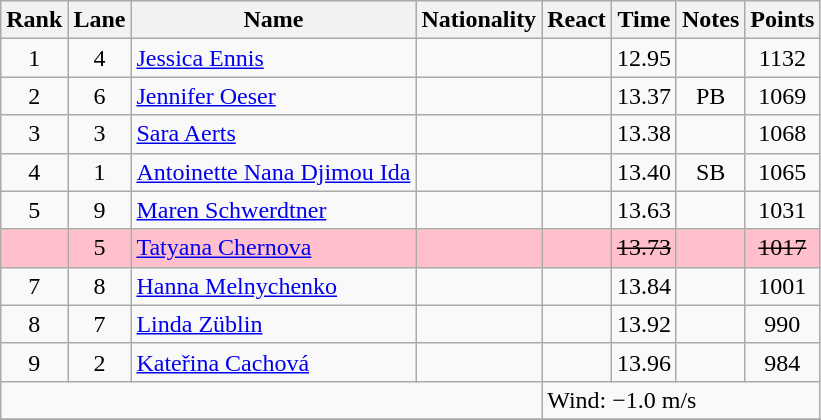<table class="wikitable sortable" style="text-align:center">
<tr>
<th>Rank</th>
<th>Lane</th>
<th>Name</th>
<th>Nationality</th>
<th>React</th>
<th>Time</th>
<th>Notes</th>
<th>Points</th>
</tr>
<tr>
<td>1</td>
<td>4</td>
<td align="left"><a href='#'>Jessica Ennis</a></td>
<td align=left></td>
<td></td>
<td>12.95</td>
<td></td>
<td>1132</td>
</tr>
<tr>
<td>2</td>
<td>6</td>
<td align="left"><a href='#'>Jennifer Oeser</a></td>
<td align=left></td>
<td></td>
<td>13.37</td>
<td>PB</td>
<td>1069</td>
</tr>
<tr>
<td>3</td>
<td>3</td>
<td align="left"><a href='#'>Sara Aerts</a></td>
<td align=left></td>
<td></td>
<td>13.38</td>
<td></td>
<td>1068</td>
</tr>
<tr>
<td>4</td>
<td>1</td>
<td align="left"><a href='#'>Antoinette Nana Djimou Ida</a></td>
<td align=left></td>
<td></td>
<td>13.40</td>
<td>SB</td>
<td>1065</td>
</tr>
<tr>
<td>5</td>
<td>9</td>
<td align="left"><a href='#'>Maren Schwerdtner</a></td>
<td align=left></td>
<td></td>
<td>13.63</td>
<td></td>
<td>1031</td>
</tr>
<tr bgcolor=pink>
<td></td>
<td>5</td>
<td align="left"><a href='#'>Tatyana Chernova</a></td>
<td align=left></td>
<td></td>
<td><s>13.73</s></td>
<td></td>
<td><s>1017</s></td>
</tr>
<tr>
<td>7</td>
<td>8</td>
<td align="left"><a href='#'>Hanna Melnychenko</a></td>
<td align=left></td>
<td></td>
<td>13.84</td>
<td></td>
<td>1001</td>
</tr>
<tr>
<td>8</td>
<td>7</td>
<td align="left"><a href='#'>Linda Züblin</a></td>
<td align=left></td>
<td></td>
<td>13.92</td>
<td></td>
<td>990</td>
</tr>
<tr>
<td>9</td>
<td>2</td>
<td align="left"><a href='#'>Kateřina Cachová</a></td>
<td align=left></td>
<td></td>
<td>13.96</td>
<td></td>
<td>984</td>
</tr>
<tr>
<td colspan=4></td>
<td colspan=4 align=left>Wind: −1.0 m/s</td>
</tr>
<tr>
</tr>
</table>
